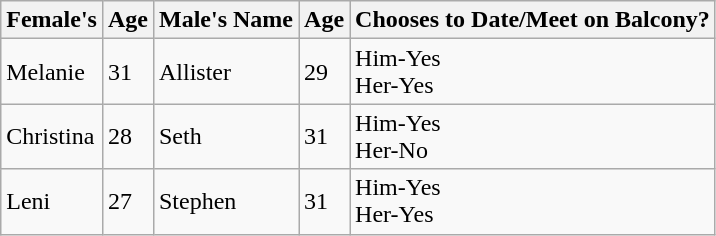<table class="wikitable">
<tr>
<th>Female's</th>
<th>Age</th>
<th>Male's Name</th>
<th>Age</th>
<th>Chooses to Date/Meet on Balcony?</th>
</tr>
<tr>
<td>Melanie</td>
<td>31</td>
<td>Allister</td>
<td>29</td>
<td>Him-Yes<br>Her-Yes</td>
</tr>
<tr>
<td>Christina</td>
<td>28</td>
<td>Seth</td>
<td>31</td>
<td>Him-Yes<br>Her-No</td>
</tr>
<tr>
<td>Leni</td>
<td>27</td>
<td>Stephen</td>
<td>31</td>
<td>Him-Yes<br>Her-Yes</td>
</tr>
</table>
